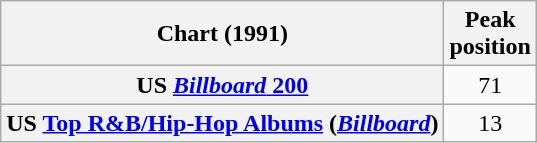<table class="wikitable sortable plainrowheaders" style="text-align:center">
<tr>
<th scope="col">Chart (1991)</th>
<th scope="col">Peak<br>position</th>
</tr>
<tr>
<th scope="row">US <a href='#'><em>Billboard</em> 200</a></th>
<td>71</td>
</tr>
<tr>
<th scope="row">US <a href='#'>Top R&B/Hip-Hop Albums</a> (<em><a href='#'>Billboard</a></em>)</th>
<td>13</td>
</tr>
</table>
